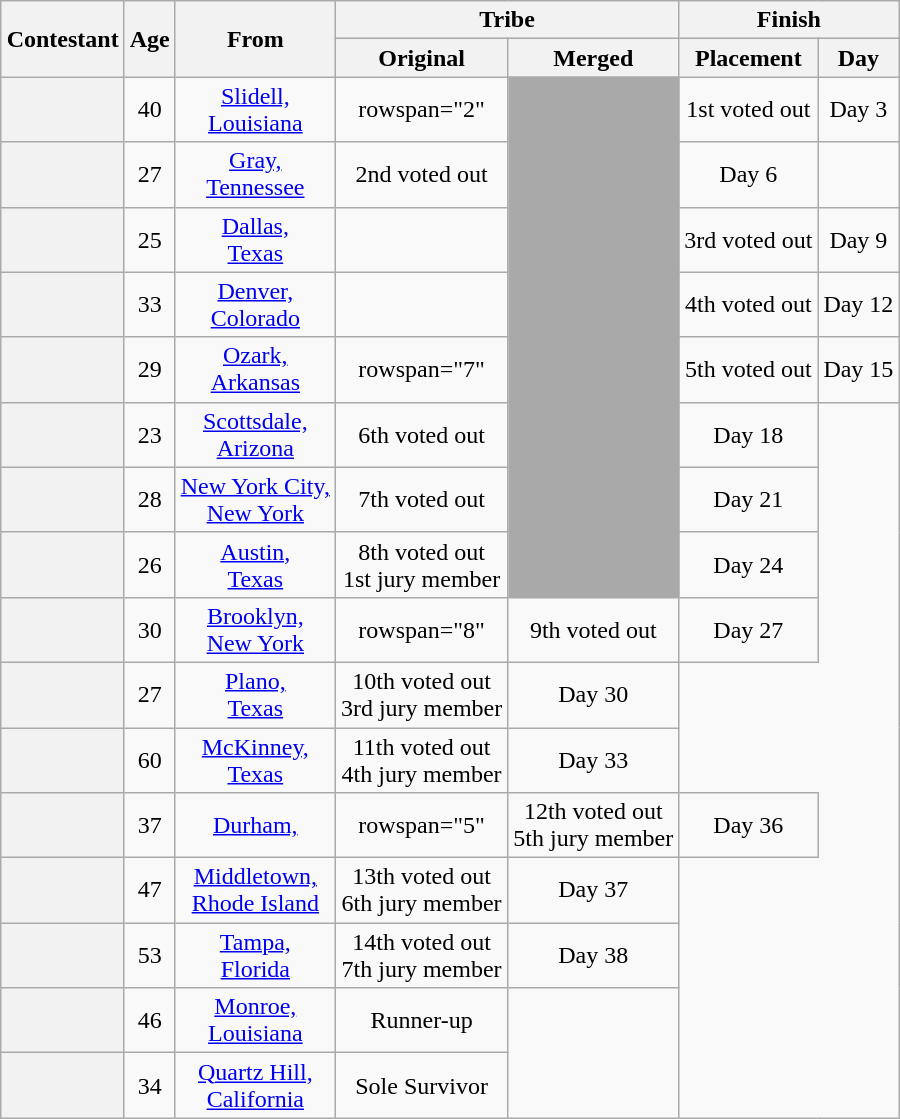<table class="wikitable sortable" style="margin:auto; text-align:center;">
<tr>
<th rowspan="2" scope="col">Contestant</th>
<th rowspan="2" scope="col">Age</th>
<th rowspan="2" scope="col" class=unsortable>From</th>
<th colspan="2" scope="colgroup">Tribe</th>
<th colspan="2" scope="colgroup">Finish</th>
</tr>
<tr>
<th scope="col">Original</th>
<th scope="col" class=unsortable>Merged</th>
<th scope="col" class=unsortable>Placement</th>
<th scope="col" class=unsortable>Day</th>
</tr>
<tr>
<th scope="row" style="text-align:left;"></th>
<td>40</td>
<td><a href='#'>Slidell,<br>Louisiana</a></td>
<td>rowspan="2" </td>
<td rowspan="8" style="background-color:darkgrey;"></td>
<td>1st voted out</td>
<td>Day 3</td>
</tr>
<tr>
<th scope="row" style="text-align:left;"></th>
<td>27</td>
<td><a href='#'>Gray,<br>Tennessee</a></td>
<td>2nd voted out</td>
<td>Day 6</td>
</tr>
<tr>
<th scope="row" style="text-align:left;"></th>
<td>25</td>
<td><a href='#'>Dallas,<br>Texas</a></td>
<td></td>
<td>3rd voted out</td>
<td>Day 9</td>
</tr>
<tr>
<th scope="row" style="text-align:left;"></th>
<td>33</td>
<td><a href='#'>Denver,<br>Colorado</a></td>
<td></td>
<td>4th voted out</td>
<td>Day 12</td>
</tr>
<tr>
<th scope="row" style="text-align:left;"></th>
<td>29</td>
<td><a href='#'>Ozark,<br>Arkansas</a></td>
<td>rowspan="7" </td>
<td>5th voted out</td>
<td>Day 15</td>
</tr>
<tr>
<th scope="row" style="text-align:left;"></th>
<td>23</td>
<td><a href='#'>Scottsdale,<br>Arizona</a></td>
<td>6th voted out</td>
<td>Day 18</td>
</tr>
<tr>
<th scope="row" style="text-align:left;"></th>
<td>28</td>
<td><a href='#'>New York City,<br>New York</a></td>
<td>7th voted out</td>
<td>Day 21</td>
</tr>
<tr>
<th scope="row" style="text-align:left;"></th>
<td>26</td>
<td><a href='#'>Austin,<br>Texas</a></td>
<td>8th voted out<br>1st jury member</td>
<td>Day 24</td>
</tr>
<tr>
<th scope="row" style="text-align:left;"></th>
<td>30</td>
<td><a href='#'>Brooklyn,<br>New York</a></td>
<td>rowspan="8" </td>
<td>9th voted out<br></td>
<td>Day 27</td>
</tr>
<tr>
<th scope="row" style="text-align:left;"></th>
<td>27</td>
<td><a href='#'>Plano,<br>Texas</a></td>
<td>10th voted out<br>3rd jury member</td>
<td>Day 30</td>
</tr>
<tr>
<th scope="row" style="text-align:left;"></th>
<td>60</td>
<td><a href='#'>McKinney,<br>Texas</a></td>
<td>11th voted out<br>4th jury member</td>
<td>Day 33</td>
</tr>
<tr>
<th scope="row" style="text-align:left;"></th>
<td>37</td>
<td><a href='#'>Durham,<br></a></td>
<td>rowspan="5" </td>
<td>12th voted out<br>5th jury member</td>
<td>Day 36</td>
</tr>
<tr>
<th scope="row" style="text-align:left;"></th>
<td>47</td>
<td><a href='#'>Middletown,<br>Rhode Island</a></td>
<td>13th voted out<br>6th jury member</td>
<td>Day 37</td>
</tr>
<tr>
<th scope="row" style="text-align:left;"></th>
<td>53</td>
<td><a href='#'>Tampa,<br>Florida</a></td>
<td>14th voted out<br>7th jury member</td>
<td>Day 38</td>
</tr>
<tr>
<th scope="row" style="text-align:left;"></th>
<td>46</td>
<td><a href='#'>Monroe,<br>Louisiana</a></td>
<td>Runner-up</td>
<td rowspan="2"></td>
</tr>
<tr>
<th scope="row" style="text-align:left;"></th>
<td>34</td>
<td><a href='#'>Quartz Hill,<br>California</a></td>
<td>Sole Survivor</td>
</tr>
</table>
